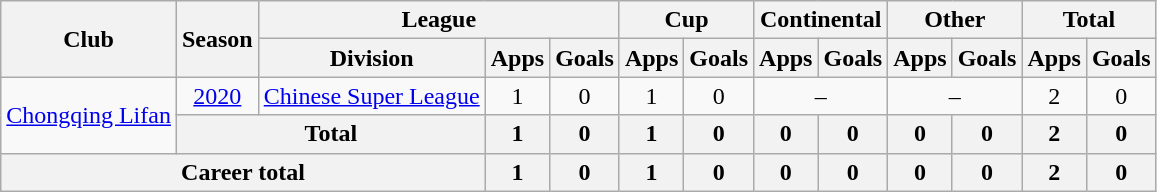<table class="wikitable" style="text-align: center">
<tr>
<th rowspan="2">Club</th>
<th rowspan="2">Season</th>
<th colspan="3">League</th>
<th colspan="2">Cup</th>
<th colspan="2">Continental</th>
<th colspan="2">Other</th>
<th colspan="2">Total</th>
</tr>
<tr>
<th>Division</th>
<th>Apps</th>
<th>Goals</th>
<th>Apps</th>
<th>Goals</th>
<th>Apps</th>
<th>Goals</th>
<th>Apps</th>
<th>Goals</th>
<th>Apps</th>
<th>Goals</th>
</tr>
<tr>
<td rowspan=2><a href='#'>Chongqing Lifan</a></td>
<td><a href='#'>2020</a></td>
<td><a href='#'>Chinese Super League</a></td>
<td>1</td>
<td>0</td>
<td>1</td>
<td>0</td>
<td colspan="2">–</td>
<td colspan="2">–</td>
<td>2</td>
<td>0</td>
</tr>
<tr>
<th colspan=2>Total</th>
<th>1</th>
<th>0</th>
<th>1</th>
<th>0</th>
<th>0</th>
<th>0</th>
<th>0</th>
<th>0</th>
<th>2</th>
<th>0</th>
</tr>
<tr>
<th colspan=3>Career total</th>
<th>1</th>
<th>0</th>
<th>1</th>
<th>0</th>
<th>0</th>
<th>0</th>
<th>0</th>
<th>0</th>
<th>2</th>
<th>0</th>
</tr>
</table>
